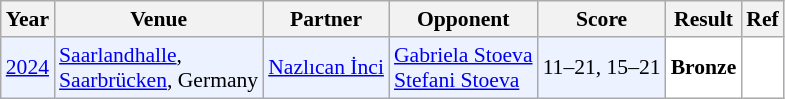<table class="sortable wikitable" style="font-size: 90%">
<tr>
<th>Year</th>
<th>Venue</th>
<th>Partner</th>
<th>Opponent</th>
<th>Score</th>
<th>Result</th>
<th>Ref</th>
</tr>
<tr style="background:#ECF2FF">
<td align="center"><a href='#'>2024</a></td>
<td align="left"><a href='#'>Saarlandhalle</a>,<br><a href='#'>Saarbrücken</a>, Germany</td>
<td align="left"> <a href='#'>Nazlıcan İnci</a></td>
<td align="left"> <a href='#'>Gabriela Stoeva</a><br> <a href='#'>Stefani Stoeva</a></td>
<td align="left">11–21, 15–21</td>
<td style="text-align:left; background:white"> <strong>Bronze</strong></td>
<td style="text-align:left; background:white"></td>
</tr>
</table>
